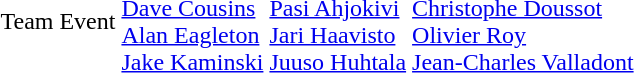<table>
<tr>
<td>Team Event<br></td>
<td><br><a href='#'>Dave Cousins</a><br><a href='#'>Alan Eagleton</a><br><a href='#'>Jake Kaminski</a></td>
<td><br><a href='#'>Pasi Ahjokivi</a><br><a href='#'>Jari Haavisto</a><br><a href='#'>Juuso Huhtala</a></td>
<td><br><a href='#'>Christophe Doussot</a><br><a href='#'>Olivier Roy</a><br><a href='#'>Jean-Charles Valladont</a></td>
</tr>
</table>
